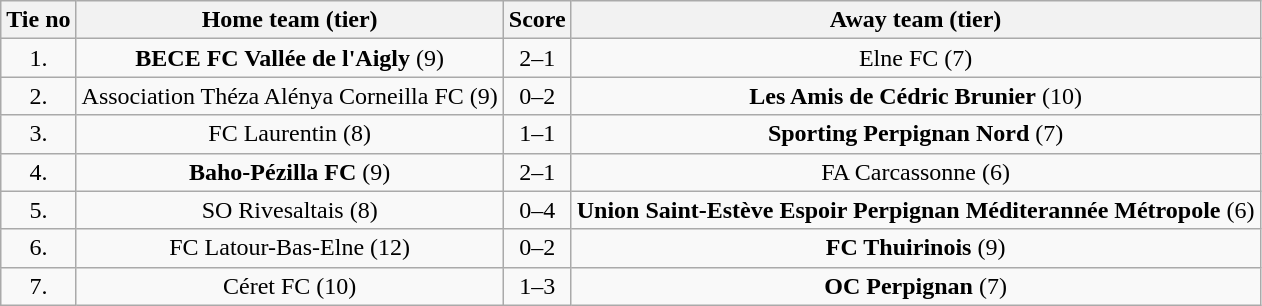<table class="wikitable" style="text-align: center">
<tr>
<th>Tie no</th>
<th>Home team (tier)</th>
<th>Score</th>
<th>Away team (tier)</th>
</tr>
<tr>
<td>1.</td>
<td><strong>BECE FC Vallée de l'Aigly</strong> (9)</td>
<td>2–1</td>
<td>Elne FC (7)</td>
</tr>
<tr>
<td>2.</td>
<td>Association Théza Alénya Corneilla FC (9)</td>
<td>0–2</td>
<td><strong>Les Amis de Cédric Brunier</strong> (10)</td>
</tr>
<tr>
<td>3.</td>
<td>FC Laurentin (8)</td>
<td>1–1 </td>
<td><strong>Sporting Perpignan Nord</strong> (7)</td>
</tr>
<tr>
<td>4.</td>
<td><strong>Baho-Pézilla FC</strong> (9)</td>
<td>2–1</td>
<td>FA Carcassonne (6)</td>
</tr>
<tr>
<td>5.</td>
<td>SO Rivesaltais (8)</td>
<td>0–4</td>
<td><strong>Union Saint-Estève Espoir Perpignan Méditerannée Métropole</strong> (6)</td>
</tr>
<tr>
<td>6.</td>
<td>FC Latour-Bas-Elne (12)</td>
<td>0–2</td>
<td><strong>FC Thuirinois</strong> (9)</td>
</tr>
<tr>
<td>7.</td>
<td>Céret FC (10)</td>
<td>1–3</td>
<td><strong>OC Perpignan</strong> (7)</td>
</tr>
</table>
